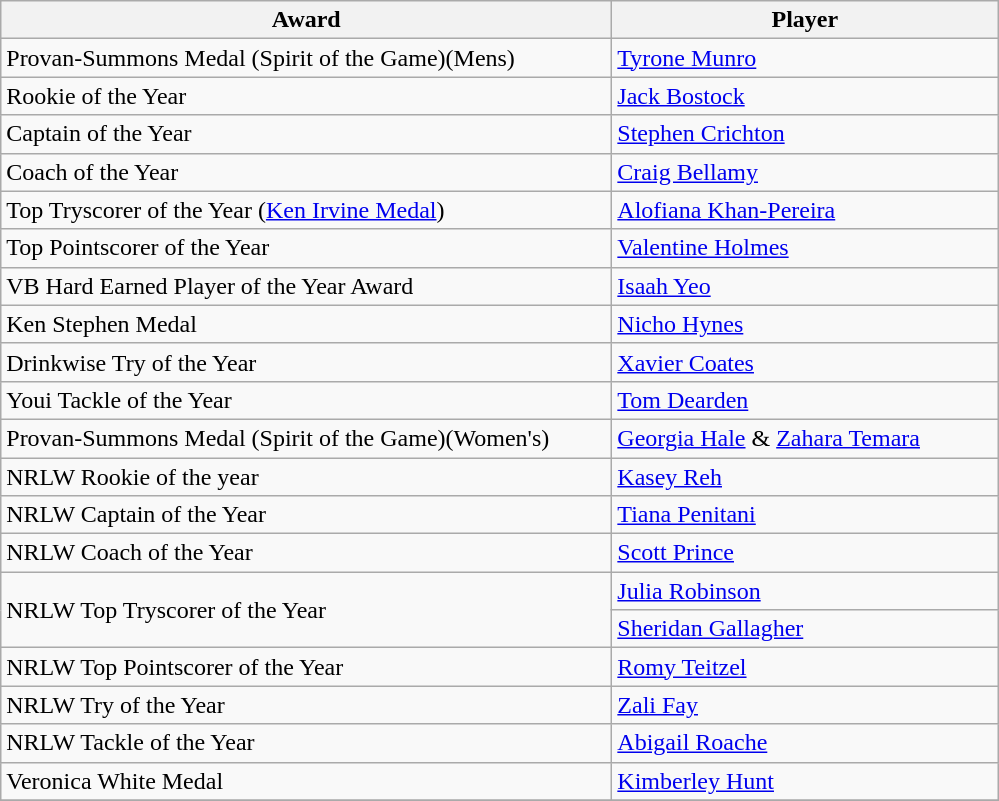<table class="wikitable">
<tr>
<th width="400px">Award</th>
<th width="250px">Player</th>
</tr>
<tr>
<td>Provan-Summons Medal (Spirit of the Game)(Mens)</td>
<td> <a href='#'>Tyrone Munro</a></td>
</tr>
<tr>
<td>Rookie of the Year</td>
<td> <a href='#'>Jack Bostock</a></td>
</tr>
<tr>
<td>Captain of the Year</td>
<td> <a href='#'>Stephen Crichton</a></td>
</tr>
<tr>
<td>Coach of the Year</td>
<td> <a href='#'>Craig Bellamy</a></td>
</tr>
<tr>
<td>Top Tryscorer of the Year (<a href='#'>Ken Irvine Medal</a>)</td>
<td> <a href='#'>Alofiana Khan-Pereira</a></td>
</tr>
<tr>
<td>Top Pointscorer of the Year</td>
<td> <a href='#'>Valentine Holmes</a></td>
</tr>
<tr>
<td>VB Hard Earned Player of the Year Award</td>
<td> <a href='#'>Isaah Yeo</a></td>
</tr>
<tr>
<td>Ken Stephen Medal</td>
<td> <a href='#'>Nicho Hynes</a></td>
</tr>
<tr>
<td>Drinkwise Try of the Year</td>
<td> <a href='#'>Xavier Coates</a></td>
</tr>
<tr>
<td>Youi Tackle of the Year</td>
<td> <a href='#'>Tom Dearden</a></td>
</tr>
<tr>
<td>Provan-Summons Medal (Spirit of the Game)(Women's)</td>
<td> <a href='#'>Georgia Hale</a> &  <a href='#'>Zahara Temara</a></td>
</tr>
<tr>
<td>NRLW Rookie of the year</td>
<td> <a href='#'>Kasey Reh</a></td>
</tr>
<tr>
<td>NRLW Captain of the Year</td>
<td> <a href='#'>Tiana Penitani</a></td>
</tr>
<tr>
<td>NRLW Coach of the Year</td>
<td> <a href='#'>Scott Prince</a></td>
</tr>
<tr>
<td rowspan="2">NRLW Top Tryscorer of the Year</td>
<td> <a href='#'>Julia Robinson</a></td>
</tr>
<tr>
<td> <a href='#'>Sheridan Gallagher</a></td>
</tr>
<tr>
<td>NRLW Top Pointscorer of the Year</td>
<td> <a href='#'>Romy Teitzel</a></td>
</tr>
<tr>
<td>NRLW Try of the Year</td>
<td> <a href='#'>Zali Fay</a></td>
</tr>
<tr>
<td>NRLW Tackle of the Year</td>
<td> <a href='#'>Abigail Roache</a></td>
</tr>
<tr>
<td>Veronica White Medal</td>
<td> <a href='#'>Kimberley Hunt</a></td>
</tr>
<tr>
</tr>
</table>
